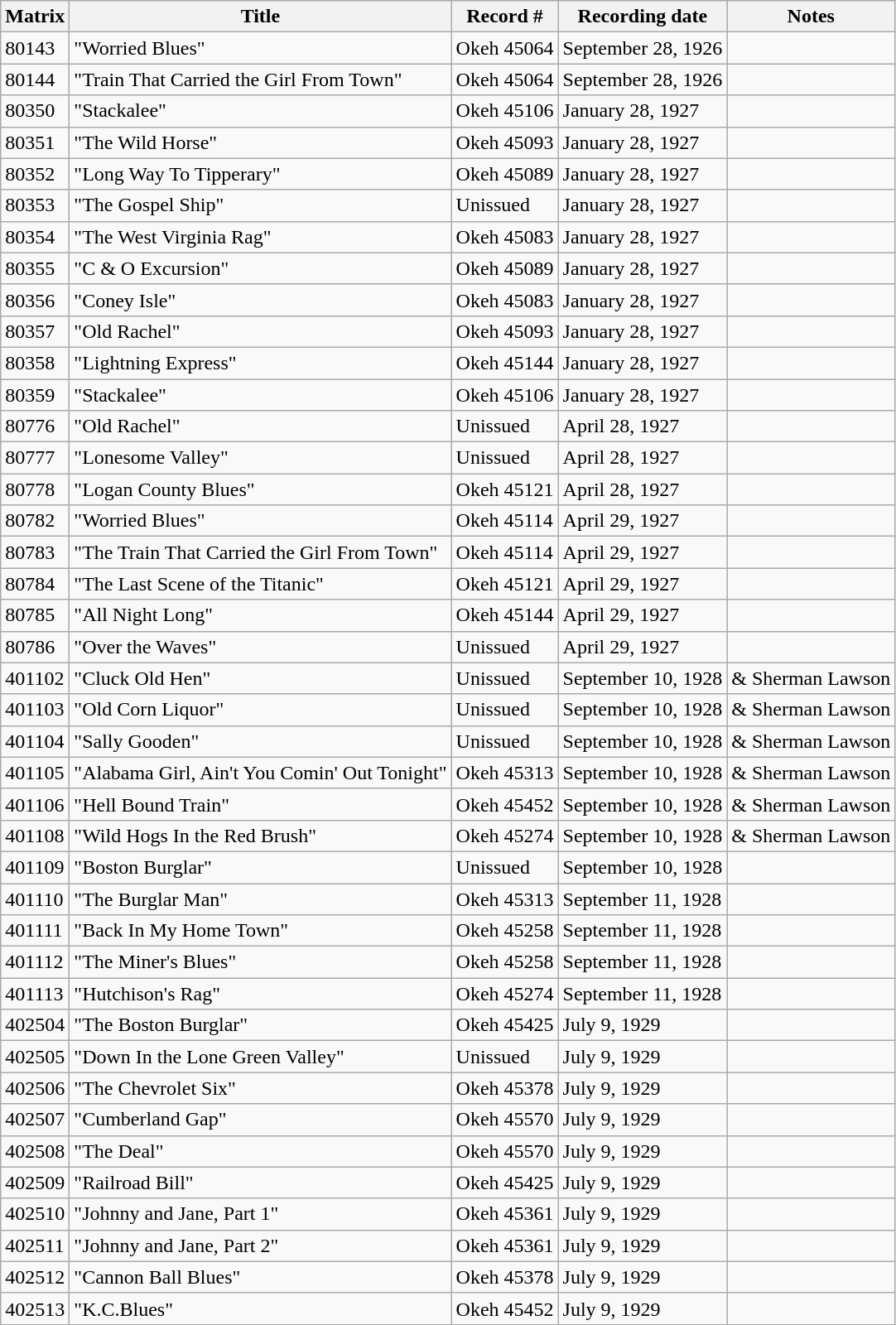<table class=wikitable>
<tr>
<th>Matrix</th>
<th>Title</th>
<th>Record #</th>
<th>Recording date</th>
<th>Notes</th>
</tr>
<tr>
<td>80143</td>
<td>"Worried Blues"</td>
<td>Okeh 45064</td>
<td>September 28, 1926</td>
<td></td>
</tr>
<tr>
<td>80144</td>
<td>"Train That Carried the Girl From Town"</td>
<td>Okeh 45064</td>
<td>September 28, 1926</td>
<td></td>
</tr>
<tr>
<td>80350</td>
<td>"Stackalee"</td>
<td>Okeh 45106</td>
<td>January 28, 1927</td>
<td></td>
</tr>
<tr>
<td>80351</td>
<td>"The Wild Horse"</td>
<td>Okeh 45093</td>
<td>January 28, 1927</td>
<td></td>
</tr>
<tr>
<td>80352</td>
<td>"Long Way To Tipperary"</td>
<td>Okeh 45089</td>
<td>January 28, 1927</td>
<td></td>
</tr>
<tr>
<td>80353</td>
<td>"The Gospel Ship"</td>
<td>Unissued</td>
<td>January 28, 1927</td>
<td></td>
</tr>
<tr>
<td>80354</td>
<td>"The West Virginia Rag"</td>
<td>Okeh 45083</td>
<td>January 28, 1927</td>
<td></td>
</tr>
<tr>
<td>80355</td>
<td>"C & O Excursion"</td>
<td>Okeh 45089</td>
<td>January 28, 1927</td>
<td></td>
</tr>
<tr>
<td>80356</td>
<td>"Coney Isle"</td>
<td>Okeh 45083</td>
<td>January 28, 1927</td>
<td></td>
</tr>
<tr>
<td>80357</td>
<td>"Old Rachel"</td>
<td>Okeh 45093</td>
<td>January 28, 1927</td>
<td></td>
</tr>
<tr>
<td>80358</td>
<td>"Lightning Express"</td>
<td>Okeh 45144</td>
<td>January 28, 1927</td>
<td></td>
</tr>
<tr>
<td>80359</td>
<td>"Stackalee"</td>
<td>Okeh 45106</td>
<td>January 28, 1927</td>
<td></td>
</tr>
<tr>
<td>80776</td>
<td>"Old Rachel"</td>
<td>Unissued</td>
<td>April 28, 1927</td>
<td></td>
</tr>
<tr>
<td>80777</td>
<td>"Lonesome Valley"</td>
<td>Unissued</td>
<td>April 28, 1927</td>
<td></td>
</tr>
<tr>
<td>80778</td>
<td>"Logan County Blues"</td>
<td>Okeh 45121</td>
<td>April 28, 1927</td>
<td></td>
</tr>
<tr>
<td>80782</td>
<td>"Worried Blues"</td>
<td>Okeh 45114</td>
<td>April 29, 1927</td>
<td></td>
</tr>
<tr>
<td>80783</td>
<td>"The Train That Carried the Girl From Town"</td>
<td>Okeh 45114</td>
<td>April 29, 1927</td>
<td></td>
</tr>
<tr>
<td>80784</td>
<td>"The Last Scene of the Titanic"</td>
<td>Okeh 45121</td>
<td>April 29, 1927</td>
<td></td>
</tr>
<tr>
<td>80785</td>
<td>"All Night Long"</td>
<td>Okeh 45144</td>
<td>April 29, 1927</td>
<td></td>
</tr>
<tr>
<td>80786</td>
<td>"Over the Waves"</td>
<td>Unissued</td>
<td>April 29, 1927</td>
<td></td>
</tr>
<tr>
<td>401102</td>
<td>"Cluck Old Hen"</td>
<td>Unissued</td>
<td>September 10, 1928</td>
<td>& Sherman Lawson</td>
</tr>
<tr>
<td>401103</td>
<td>"Old Corn Liquor"</td>
<td>Unissued</td>
<td>September 10, 1928</td>
<td>& Sherman Lawson</td>
</tr>
<tr>
<td>401104</td>
<td>"Sally Gooden"</td>
<td>Unissued</td>
<td>September 10, 1928</td>
<td>& Sherman Lawson</td>
</tr>
<tr>
<td>401105</td>
<td>"Alabama Girl, Ain't You Comin' Out Tonight"</td>
<td>Okeh 45313</td>
<td>September 10, 1928</td>
<td>& Sherman Lawson</td>
</tr>
<tr>
<td>401106</td>
<td>"Hell Bound Train"</td>
<td>Okeh 45452</td>
<td>September 10, 1928</td>
<td>& Sherman Lawson</td>
</tr>
<tr>
<td>401108</td>
<td>"Wild Hogs In the Red Brush"</td>
<td>Okeh 45274</td>
<td>September 10, 1928</td>
<td>& Sherman Lawson</td>
</tr>
<tr>
<td>401109</td>
<td>"Boston Burglar"</td>
<td>Unissued</td>
<td>September 10, 1928</td>
<td></td>
</tr>
<tr>
<td>401110</td>
<td>"The Burglar Man"</td>
<td>Okeh 45313</td>
<td>September 11, 1928</td>
<td></td>
</tr>
<tr>
<td>401111</td>
<td>"Back In My Home Town"</td>
<td>Okeh 45258</td>
<td>September 11, 1928</td>
<td></td>
</tr>
<tr>
<td>401112</td>
<td>"The Miner's Blues"</td>
<td>Okeh 45258</td>
<td>September 11, 1928</td>
<td></td>
</tr>
<tr>
<td>401113</td>
<td>"Hutchison's Rag"</td>
<td>Okeh 45274</td>
<td>September 11, 1928</td>
<td></td>
</tr>
<tr>
<td>402504</td>
<td>"The Boston Burglar"</td>
<td>Okeh 45425</td>
<td>July 9, 1929</td>
<td></td>
</tr>
<tr>
<td>402505</td>
<td>"Down In the Lone Green Valley"</td>
<td>Unissued</td>
<td>July 9, 1929</td>
<td></td>
</tr>
<tr>
<td>402506</td>
<td>"The Chevrolet Six"</td>
<td>Okeh 45378</td>
<td>July 9, 1929</td>
<td></td>
</tr>
<tr>
<td>402507</td>
<td>"Cumberland Gap"</td>
<td>Okeh 45570</td>
<td>July 9, 1929</td>
<td></td>
</tr>
<tr>
<td>402508</td>
<td>"The Deal"</td>
<td>Okeh 45570</td>
<td>July 9, 1929</td>
<td></td>
</tr>
<tr>
<td>402509</td>
<td>"Railroad Bill"</td>
<td>Okeh 45425</td>
<td>July 9, 1929</td>
<td></td>
</tr>
<tr>
<td>402510</td>
<td>"Johnny and Jane, Part 1"</td>
<td>Okeh 45361</td>
<td>July 9, 1929</td>
<td></td>
</tr>
<tr>
<td>402511</td>
<td>"Johnny and Jane, Part 2"</td>
<td>Okeh 45361</td>
<td>July 9, 1929</td>
<td></td>
</tr>
<tr>
<td>402512</td>
<td>"Cannon Ball Blues"</td>
<td>Okeh 45378</td>
<td>July 9, 1929</td>
<td></td>
</tr>
<tr>
<td>402513</td>
<td>"K.C.Blues"</td>
<td>Okeh 45452</td>
<td>July 9, 1929</td>
<td></td>
</tr>
</table>
